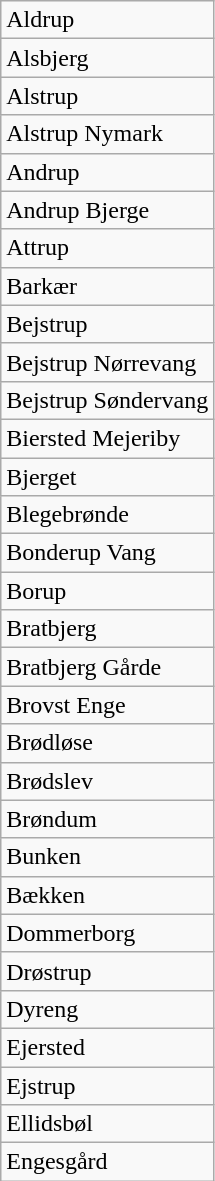<table class="wikitable" style="float:left; margin-right:1em">
<tr>
<td>Aldrup</td>
</tr>
<tr>
<td>Alsbjerg</td>
</tr>
<tr>
<td>Alstrup</td>
</tr>
<tr>
<td>Alstrup Nymark</td>
</tr>
<tr>
<td>Andrup</td>
</tr>
<tr>
<td>Andrup Bjerge</td>
</tr>
<tr>
<td>Attrup</td>
</tr>
<tr>
<td>Barkær</td>
</tr>
<tr>
<td>Bejstrup</td>
</tr>
<tr>
<td>Bejstrup Nørrevang</td>
</tr>
<tr>
<td>Bejstrup Søndervang</td>
</tr>
<tr>
<td>Biersted Mejeriby</td>
</tr>
<tr>
<td>Bjerget</td>
</tr>
<tr>
<td>Blegebrønde</td>
</tr>
<tr>
<td>Bonderup Vang</td>
</tr>
<tr>
<td>Borup</td>
</tr>
<tr>
<td>Bratbjerg</td>
</tr>
<tr>
<td>Bratbjerg Gårde</td>
</tr>
<tr>
<td>Brovst Enge</td>
</tr>
<tr>
<td>Brødløse</td>
</tr>
<tr>
<td>Brødslev</td>
</tr>
<tr>
<td>Brøndum</td>
</tr>
<tr>
<td>Bunken</td>
</tr>
<tr>
<td>Bækken</td>
</tr>
<tr>
<td>Dommerborg</td>
</tr>
<tr>
<td>Drøstrup</td>
</tr>
<tr>
<td>Dyreng</td>
</tr>
<tr>
<td>Ejersted</td>
</tr>
<tr>
<td>Ejstrup</td>
</tr>
<tr>
<td>Ellidsbøl</td>
</tr>
<tr>
<td>Engesgård</td>
</tr>
</table>
